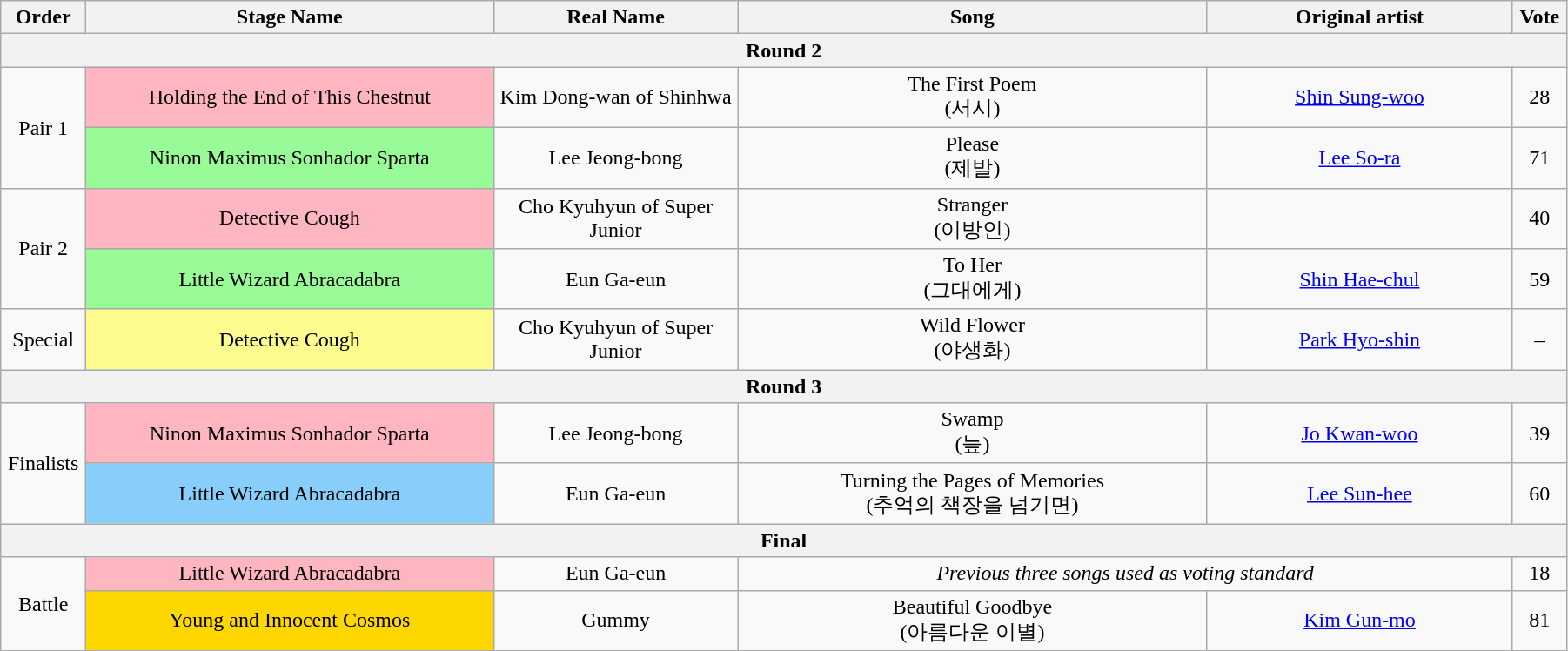<table class="wikitable" style="text-align:center; width:95%;">
<tr>
<th style="width:1%;">Order</th>
<th style="width:20%;">Stage Name</th>
<th style="width:12%;">Real Name</th>
<th style="width:23%;">Song</th>
<th style="width:15%;">Original artist</th>
<th style="width:1%;">Vote</th>
</tr>
<tr>
<th colspan=6>Round 2</th>
</tr>
<tr>
<td rowspan=2>Pair 1</td>
<td bgcolor="lightpink">Holding the End of This Chestnut</td>
<td>Kim Dong-wan of Shinhwa</td>
<td>The First Poem<br>(서시)</td>
<td><a href='#'>Shin Sung-woo</a></td>
<td>28</td>
</tr>
<tr>
<td bgcolor="palegreen">Ninon Maximus Sonhador Sparta</td>
<td>Lee Jeong-bong</td>
<td>Please<br>(제발)</td>
<td><a href='#'>Lee So-ra</a></td>
<td>71</td>
</tr>
<tr>
<td rowspan=2>Pair 2</td>
<td bgcolor="lightpink">Detective Cough</td>
<td>Cho Kyuhyun of Super Junior</td>
<td>Stranger<br>(이방인)</td>
<td></td>
<td>40</td>
</tr>
<tr>
<td bgcolor="palegreen">Little Wizard Abracadabra</td>
<td>Eun Ga-eun</td>
<td>To Her<br>(그대에게)</td>
<td><a href='#'>Shin Hae-chul</a></td>
<td>59</td>
</tr>
<tr>
<td>Special</td>
<td bgcolor="#FDFC8F">Detective Cough</td>
<td>Cho Kyuhyun of Super Junior</td>
<td>Wild Flower<br>(야생화)</td>
<td><a href='#'>Park Hyo-shin</a></td>
<td>–</td>
</tr>
<tr>
<th colspan=6>Round 3</th>
</tr>
<tr>
<td rowspan=2>Finalists</td>
<td bgcolor="lightpink">Ninon Maximus Sonhador Sparta</td>
<td>Lee Jeong-bong</td>
<td>Swamp<br>(늪)</td>
<td><a href='#'>Jo Kwan-woo</a></td>
<td>39</td>
</tr>
<tr>
<td bgcolor="lightskyblue">Little Wizard Abracadabra</td>
<td>Eun Ga-eun</td>
<td>Turning the Pages of Memories<br>(추억의 책장을 넘기면)</td>
<td><a href='#'>Lee Sun-hee</a></td>
<td>60</td>
</tr>
<tr>
<th colspan=6>Final</th>
</tr>
<tr>
<td rowspan=2>Battle</td>
<td bgcolor="lightpink">Little Wizard Abracadabra</td>
<td>Eun Ga-eun</td>
<td colspan=2><em>Previous three songs used as voting standard</em></td>
<td>18</td>
</tr>
<tr>
<td bgcolor="gold">Young and Innocent Cosmos</td>
<td>Gummy</td>
<td>Beautiful Goodbye<br>(아름다운 이별)</td>
<td><a href='#'>Kim Gun-mo</a></td>
<td>81</td>
</tr>
</table>
